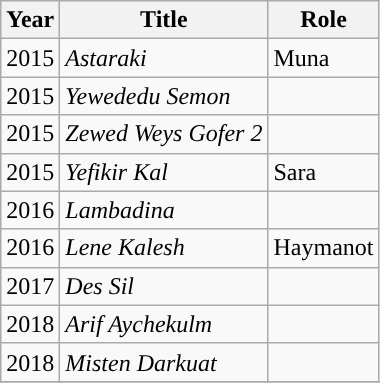<table class="wikitable">
<tr>
<th>Year</th>
<th>Title</th>
<th>Role</th>
</tr>
<tr>
<td>2015</td>
<td><em>Astaraki</em></td>
<td>Muna</td>
</tr>
<tr>
<td>2015</td>
<td><em>Yewededu Semon</em></td>
<td></td>
</tr>
<tr>
<td>2015</td>
<td><em>Zewed Weys Gofer 2</em></td>
<td></td>
</tr>
<tr>
<td>2015</td>
<td><em>Yefikir Kal</em></td>
<td>Sara</td>
</tr>
<tr>
<td>2016</td>
<td><em>Lambadina</em></td>
<td></td>
</tr>
<tr>
<td>2016</td>
<td><em>Lene Kalesh</em></td>
<td>Haymanot</td>
</tr>
<tr>
<td>2017</td>
<td><em>Des Sil</em></td>
<td></td>
</tr>
<tr>
<td>2018</td>
<td><em>Arif Aychekulm</em></td>
<td></td>
</tr>
<tr>
<td>2018</td>
<td><em>Misten Darkuat</em></td>
<td></td>
</tr>
<tr>
</tr>
</table>
